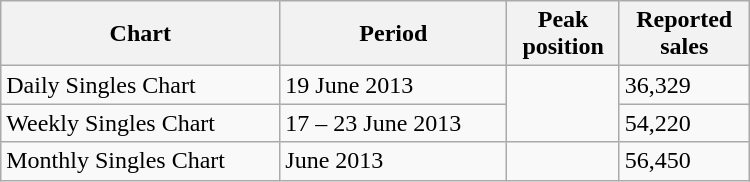<table class="wikitable" style="width:500px">
<tr>
<th>Chart</th>
<th>Period</th>
<th>Peak <br> position</th>
<th>Reported <br> sales</th>
</tr>
<tr>
<td>Daily Singles Chart</td>
<td>19  June 2013</td>
<td rowspan="2"></td>
<td>36,329</td>
</tr>
<tr>
<td>Weekly Singles Chart</td>
<td>17 – 23 June 2013</td>
<td>54,220</td>
</tr>
<tr>
<td>Monthly Singles Chart</td>
<td>June 2013</td>
<td></td>
<td>56,450</td>
</tr>
</table>
